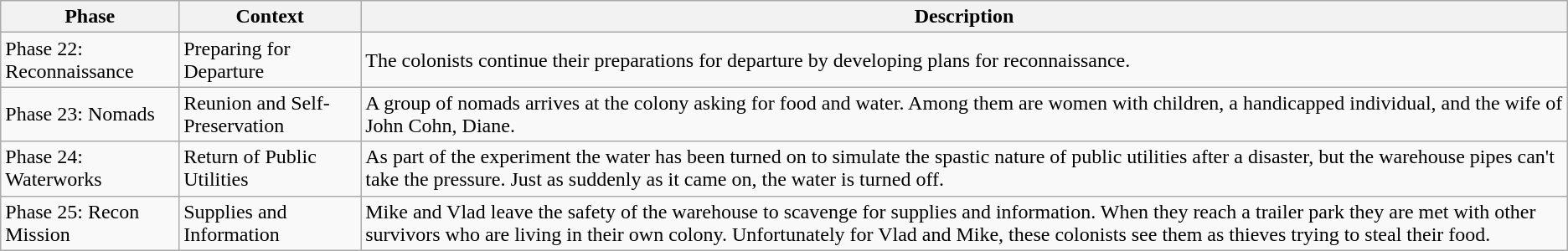<table class="wikitable" border="1">
<tr>
<th>Phase</th>
<th>Context</th>
<th>Description</th>
</tr>
<tr>
<td>Phase 22: Reconnaissance</td>
<td>Preparing for Departure</td>
<td>The colonists continue their preparations for departure by developing plans for reconnaissance.</td>
</tr>
<tr>
<td>Phase 23: Nomads</td>
<td>Reunion and Self-Preservation</td>
<td>A group of nomads arrives at the colony asking for food and water. Among them are women with children, a handicapped individual, and the wife of John Cohn, Diane.</td>
</tr>
<tr>
<td>Phase 24: Waterworks</td>
<td>Return of Public Utilities</td>
<td>As part of the experiment the water has been turned on to simulate the spastic nature of public utilities after a disaster, but the warehouse pipes can't take the pressure. Just as suddenly as it came on, the water is turned off.</td>
</tr>
<tr>
<td>Phase 25: Recon Mission</td>
<td>Supplies and Information</td>
<td>Mike and Vlad leave the safety of the warehouse to scavenge for supplies and information. When they reach a trailer park they are met with other survivors who are living in their own colony. Unfortunately for Vlad and Mike, these colonists see them as thieves trying to steal their food.</td>
</tr>
</table>
